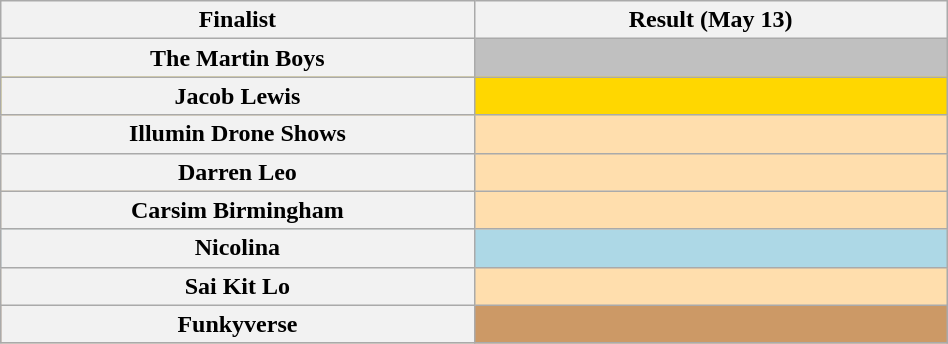<table class="wikitable sortable plainrowheaders" style="text-align:center" width="50%;">
<tr>
<th class="unsortable" style="width:10em;">Finalist</th>
<th style="width:10em;">Result (May 13)</th>
</tr>
<tr style="background:silver">
<th scope="row">The Martin Boys</th>
<td></td>
</tr>
<tr style="background:gold">
<th scope="row"><strong>Jacob Lewis</strong></th>
<td><strong></strong></td>
</tr>
<tr style="background:NavajoWhite">
<th scope="row">Illumin Drone Shows</th>
<td></td>
</tr>
<tr style="background:NavajoWhite">
<th scope="row">Darren Leo</th>
<td></td>
</tr>
<tr style="background:NavajoWhite">
<th scope="row">Carsim Birmingham</th>
<td></td>
</tr>
<tr style="background:lightblue">
<th scope="row">Nicolina</th>
<td></td>
</tr>
<tr style="background:NavajoWhite">
<th scope="row">Sai Kit Lo</th>
<td></td>
</tr>
<tr style="background:#c96">
<th scope="row">Funkyverse</th>
<td></td>
</tr>
</table>
